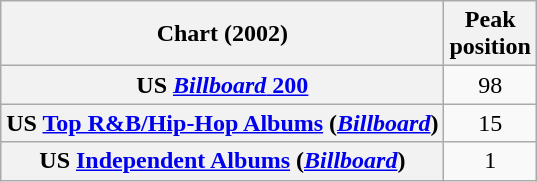<table class="wikitable sortable plainrowheaders" style="text-align:center">
<tr>
<th scope="col">Chart (2002)</th>
<th scope="col">Peak<br>position</th>
</tr>
<tr>
<th scope="row">US <a href='#'><em>Billboard</em> 200</a></th>
<td>98</td>
</tr>
<tr>
<th scope="row">US <a href='#'>Top R&B/Hip-Hop Albums</a> (<em><a href='#'>Billboard</a></em>)</th>
<td>15</td>
</tr>
<tr>
<th scope="row">US <a href='#'>Independent Albums</a> (<em><a href='#'>Billboard</a></em>)</th>
<td>1</td>
</tr>
</table>
